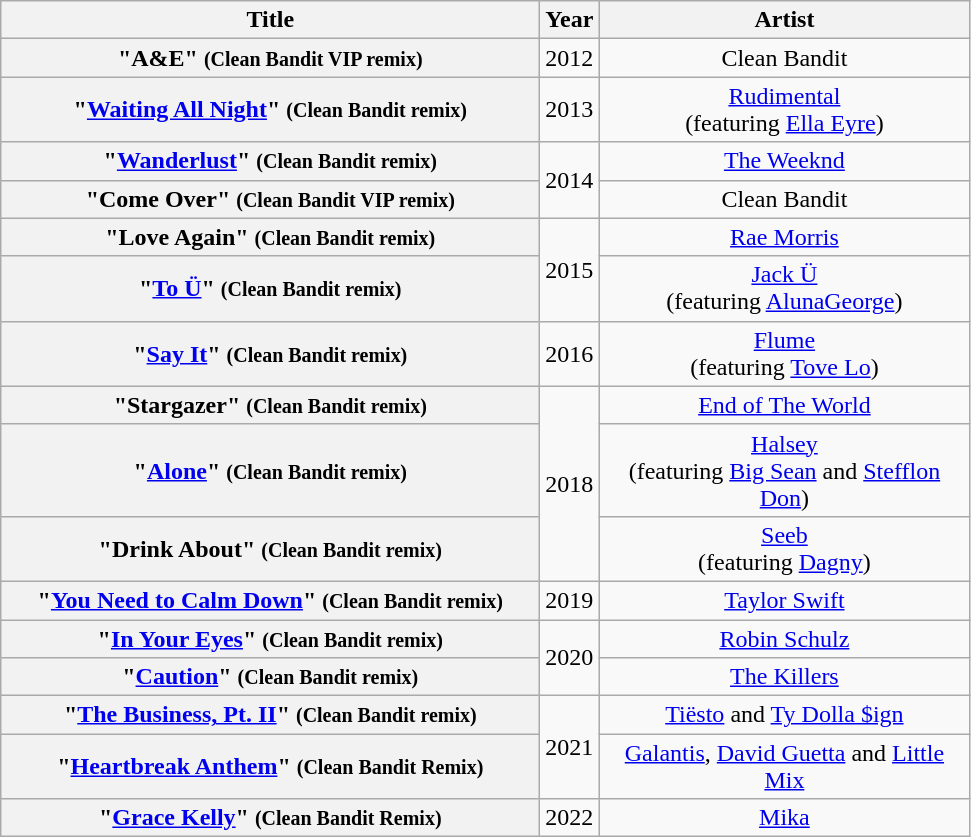<table class="wikitable plainrowheaders" style="text-align:center;">
<tr>
<th scope="col" style="width:22em;">Title</th>
<th scope="col" style="width:2em;">Year</th>
<th scope="col" style="width:15em;">Artist</th>
</tr>
<tr>
<th scope="row">"A&E" <small>(Clean Bandit VIP remix)</small></th>
<td>2012</td>
<td>Clean Bandit</td>
</tr>
<tr>
<th scope="row">"<a href='#'>Waiting All Night</a>" <small>(Clean Bandit remix)</small></th>
<td>2013</td>
<td><a href='#'>Rudimental</a><br><span>(featuring <a href='#'>Ella Eyre</a>)</span></td>
</tr>
<tr>
<th scope="row">"<a href='#'>Wanderlust</a>" <small>(Clean Bandit remix)</small></th>
<td rowspan="2">2014</td>
<td><a href='#'>The Weeknd</a></td>
</tr>
<tr>
<th scope="row">"Come Over" <small>(Clean Bandit VIP remix)</small></th>
<td>Clean Bandit</td>
</tr>
<tr>
<th scope="row">"Love Again" <small>(Clean Bandit remix)</small></th>
<td rowspan="2">2015</td>
<td><a href='#'>Rae Morris</a></td>
</tr>
<tr>
<th scope="row">"<a href='#'>To Ü</a>" <small>(Clean Bandit remix)</small></th>
<td><a href='#'>Jack Ü</a><br><span>(featuring <a href='#'>AlunaGeorge</a>)</span></td>
</tr>
<tr>
<th scope="row">"<a href='#'>Say It</a>" <small>(Clean Bandit remix)</small></th>
<td>2016</td>
<td><a href='#'>Flume</a><br><span>(featuring <a href='#'>Tove Lo</a>)</span></td>
</tr>
<tr>
<th scope="row">"Stargazer" <small>(Clean Bandit remix)</small></th>
<td rowspan="3">2018</td>
<td><a href='#'>End of The World</a></td>
</tr>
<tr>
<th scope="row">"<a href='#'>Alone</a>" <small>(Clean Bandit remix)</small></th>
<td><a href='#'>Halsey</a><br><span>(featuring <a href='#'>Big Sean</a> and <a href='#'>Stefflon Don</a>)</span></td>
</tr>
<tr>
<th scope="row">"Drink About" <small>(Clean Bandit remix)</small></th>
<td><a href='#'>Seeb</a><br><span>(featuring <a href='#'>Dagny</a>)</span></td>
</tr>
<tr>
<th scope="row">"<a href='#'>You Need to Calm Down</a>" <small>(Clean Bandit remix)</small></th>
<td>2019</td>
<td><a href='#'>Taylor Swift</a></td>
</tr>
<tr>
<th scope="row">"<a href='#'>In Your Eyes</a>" <small>(Clean Bandit remix)</small></th>
<td rowspan="2">2020</td>
<td><a href='#'>Robin Schulz</a></td>
</tr>
<tr>
<th scope="row">"<a href='#'>Caution</a>" <small>(Clean Bandit remix)</small></th>
<td><a href='#'>The Killers</a></td>
</tr>
<tr>
<th scope="row">"<a href='#'>The Business, Pt. II</a>" <small>(Clean Bandit remix)</small></th>
<td rowspan="2">2021</td>
<td><a href='#'>Tiësto</a> and <a href='#'>Ty Dolla $ign</a></td>
</tr>
<tr>
<th scope="row">"<a href='#'>Heartbreak Anthem</a>" <small>(Clean Bandit Remix)</small></th>
<td><a href='#'>Galantis</a>, <a href='#'>David Guetta</a> and <a href='#'>Little Mix</a></td>
</tr>
<tr>
<th scope="row">"<a href='#'>Grace Kelly</a>" <small>(Clean Bandit Remix)</small></th>
<td>2022</td>
<td><a href='#'>Mika</a></td>
</tr>
</table>
